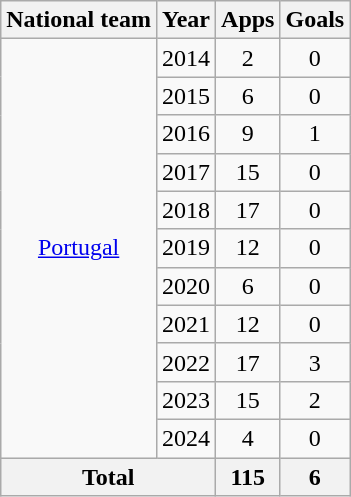<table class="wikitable" style="text-align:center">
<tr>
<th>National team</th>
<th>Year</th>
<th>Apps</th>
<th>Goals</th>
</tr>
<tr>
<td rowspan="11"><a href='#'>Portugal</a></td>
<td>2014</td>
<td>2</td>
<td>0</td>
</tr>
<tr>
<td>2015</td>
<td>6</td>
<td>0</td>
</tr>
<tr>
<td>2016</td>
<td>9</td>
<td>1</td>
</tr>
<tr>
<td>2017</td>
<td>15</td>
<td>0</td>
</tr>
<tr>
<td>2018</td>
<td>17</td>
<td>0</td>
</tr>
<tr>
<td>2019</td>
<td>12</td>
<td>0</td>
</tr>
<tr>
<td>2020</td>
<td>6</td>
<td>0</td>
</tr>
<tr>
<td>2021</td>
<td>12</td>
<td>0</td>
</tr>
<tr>
<td>2022</td>
<td>17</td>
<td>3</td>
</tr>
<tr>
<td>2023</td>
<td>15</td>
<td>2</td>
</tr>
<tr>
<td>2024</td>
<td>4</td>
<td>0</td>
</tr>
<tr>
<th colspan="2">Total</th>
<th>115</th>
<th>6</th>
</tr>
</table>
